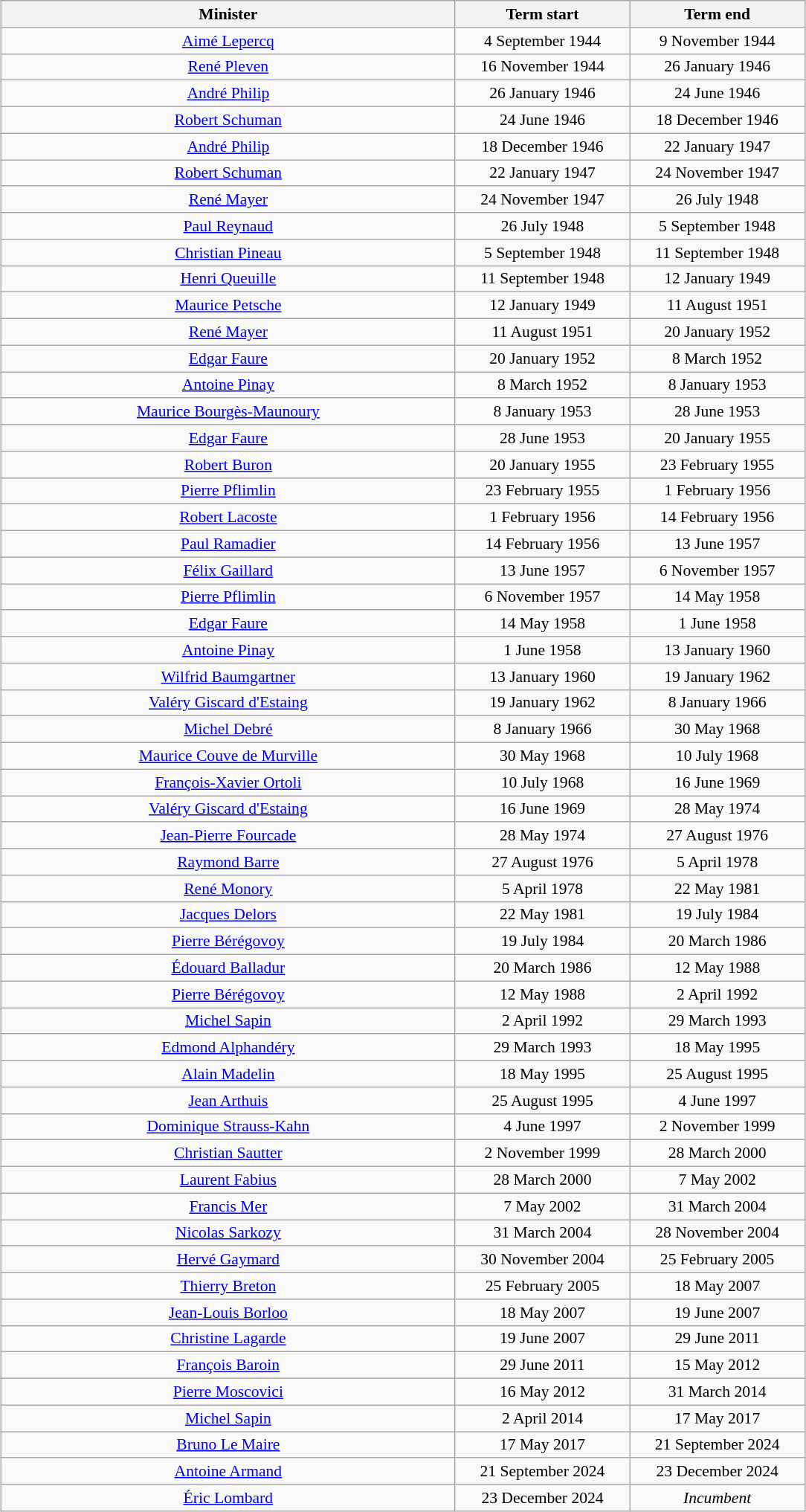<table class="wikitable sortable" style="font-size:90%; margin:1em auto 1em auto;">
<tr>
<th width="400px">Minister</th>
<th width="150px">Term start</th>
<th width="150px">Term end</th>
</tr>
<tr>
<td align="center"><a href='#'>Aimé Lepercq</a></td>
<td align="center">4 September 1944</td>
<td align="center">9 November 1944</td>
</tr>
<tr>
<td align="center"><a href='#'>René Pleven</a></td>
<td align="center">16 November 1944</td>
<td align="center">26 January 1946</td>
</tr>
<tr>
<td align="center"><a href='#'>André Philip</a></td>
<td align="center">26 January 1946</td>
<td align="center">24 June 1946</td>
</tr>
<tr>
<td align="center"><a href='#'>Robert Schuman</a></td>
<td align="center">24 June 1946</td>
<td align="center">18 December 1946</td>
</tr>
<tr>
<td align="center"><a href='#'>André Philip</a></td>
<td align="center">18 December 1946</td>
<td align="center">22 January 1947</td>
</tr>
<tr>
<td align="center"><a href='#'>Robert Schuman</a></td>
<td align="center">22 January 1947</td>
<td align="center">24 November 1947</td>
</tr>
<tr>
<td align="center"><a href='#'>René Mayer</a></td>
<td align="center">24 November 1947</td>
<td align="center">26 July 1948</td>
</tr>
<tr>
<td align="center"><a href='#'>Paul Reynaud</a></td>
<td align="center">26 July 1948</td>
<td align="center">5 September 1948</td>
</tr>
<tr>
<td align="center"><a href='#'>Christian Pineau</a></td>
<td align="center">5 September 1948</td>
<td align="center">11 September 1948</td>
</tr>
<tr>
<td align="center"><a href='#'>Henri Queuille</a></td>
<td align="center">11 September 1948</td>
<td align="center">12 January 1949</td>
</tr>
<tr>
<td align="center"><a href='#'>Maurice Petsche</a></td>
<td align="center">12 January 1949</td>
<td align="center">11 August 1951</td>
</tr>
<tr>
<td align="center"><a href='#'>René Mayer</a></td>
<td align="center">11 August 1951</td>
<td align="center">20 January 1952</td>
</tr>
<tr>
<td align="center"><a href='#'>Edgar Faure</a></td>
<td align="center">20 January 1952</td>
<td align="center">8 March 1952</td>
</tr>
<tr>
<td align="center"><a href='#'>Antoine Pinay</a></td>
<td align="center">8 March 1952</td>
<td align="center">8 January 1953</td>
</tr>
<tr>
<td align="center"><a href='#'>Maurice Bourgès-Maunoury</a></td>
<td align="center">8 January 1953</td>
<td align="center">28 June 1953</td>
</tr>
<tr>
<td align="center"><a href='#'>Edgar Faure</a></td>
<td align="center">28 June 1953</td>
<td align="center">20 January 1955</td>
</tr>
<tr>
<td align="center"><a href='#'>Robert Buron</a></td>
<td align="center">20 January 1955</td>
<td align="center">23 February 1955</td>
</tr>
<tr>
<td align="center"><a href='#'>Pierre Pflimlin</a></td>
<td align="center">23 February 1955</td>
<td align="center">1 February 1956</td>
</tr>
<tr>
<td align="center"><a href='#'>Robert Lacoste</a></td>
<td align="center">1 February 1956</td>
<td align="center">14 February 1956</td>
</tr>
<tr>
<td align="center"><a href='#'>Paul Ramadier</a></td>
<td align="center">14 February 1956</td>
<td align="center">13 June 1957</td>
</tr>
<tr>
<td align="center"><a href='#'>Félix Gaillard</a></td>
<td align="center">13 June 1957</td>
<td align="center">6 November 1957</td>
</tr>
<tr>
<td align="center"><a href='#'>Pierre Pflimlin</a></td>
<td align="center">6 November 1957</td>
<td align="center">14 May 1958</td>
</tr>
<tr>
<td align="center"><a href='#'>Edgar Faure</a></td>
<td align="center">14 May 1958</td>
<td align="center">1 June 1958</td>
</tr>
<tr>
<td align="center"><a href='#'>Antoine Pinay</a></td>
<td align="center">1 June 1958</td>
<td align="center">13 January 1960</td>
</tr>
<tr>
<td align="center"><a href='#'>Wilfrid Baumgartner</a></td>
<td align="center">13 January 1960</td>
<td align="center">19 January 1962</td>
</tr>
<tr>
<td align="center"><a href='#'>Valéry Giscard d'Estaing</a></td>
<td align="center">19 January 1962</td>
<td align="center">8 January 1966</td>
</tr>
<tr>
<td align="center"><a href='#'>Michel Debré</a></td>
<td align="center">8 January 1966</td>
<td align="center">30 May 1968</td>
</tr>
<tr>
<td align="center"><a href='#'>Maurice Couve de Murville</a></td>
<td align="center">30 May 1968</td>
<td align="center">10 July 1968</td>
</tr>
<tr>
<td align="center"><a href='#'>François-Xavier Ortoli</a></td>
<td align="center">10 July 1968</td>
<td align="center">16 June 1969</td>
</tr>
<tr>
<td align="center"><a href='#'>Valéry Giscard d'Estaing</a></td>
<td align="center">16 June 1969</td>
<td align="center">28 May 1974</td>
</tr>
<tr>
<td align="center"><a href='#'>Jean-Pierre Fourcade</a></td>
<td align="center">28 May 1974</td>
<td align="center">27 August 1976</td>
</tr>
<tr>
<td align="center"><a href='#'>Raymond Barre</a></td>
<td align="center">27 August 1976</td>
<td align="center">5 April 1978</td>
</tr>
<tr>
<td align="center"><a href='#'>René Monory</a></td>
<td align="center">5 April 1978</td>
<td align="center">22 May 1981</td>
</tr>
<tr>
<td align="center"><a href='#'>Jacques Delors</a></td>
<td align="center">22 May 1981</td>
<td align="center">19 July 1984</td>
</tr>
<tr>
<td align="center"><a href='#'>Pierre Bérégovoy</a></td>
<td align="center">19 July 1984</td>
<td align="center">20 March 1986</td>
</tr>
<tr>
<td align="center"><a href='#'>Édouard Balladur</a></td>
<td align="center">20 March 1986</td>
<td align="center">12 May 1988</td>
</tr>
<tr>
<td align="center"><a href='#'>Pierre Bérégovoy</a></td>
<td align="center">12 May 1988</td>
<td align="center">2 April 1992</td>
</tr>
<tr>
<td align="center"><a href='#'>Michel Sapin</a></td>
<td align="center">2 April 1992</td>
<td align="center">29 March 1993</td>
</tr>
<tr>
<td align="center"><a href='#'>Edmond Alphandéry</a></td>
<td align="center">29 March 1993</td>
<td align="center">18 May 1995</td>
</tr>
<tr>
<td align="center"><a href='#'>Alain Madelin</a></td>
<td align="center">18 May 1995</td>
<td align="center">25 August 1995</td>
</tr>
<tr>
<td align="center"><a href='#'>Jean Arthuis</a></td>
<td align="center">25 August 1995</td>
<td align="center">4 June 1997</td>
</tr>
<tr>
<td align="center"><a href='#'>Dominique Strauss-Kahn</a></td>
<td align="center">4 June 1997</td>
<td align="center">2 November 1999</td>
</tr>
<tr>
<td align="center"><a href='#'>Christian Sautter</a></td>
<td align="center">2 November 1999</td>
<td align="center">28 March 2000</td>
</tr>
<tr>
<td align="center"><a href='#'>Laurent Fabius</a></td>
<td align="center">28 March 2000</td>
<td align="center">7 May 2002</td>
</tr>
<tr>
<td align="center"><a href='#'>Francis Mer</a></td>
<td align="center">7 May 2002</td>
<td align="center">31 March 2004</td>
</tr>
<tr>
<td align="center"><a href='#'>Nicolas Sarkozy</a></td>
<td align="center">31 March 2004</td>
<td align="center">28 November 2004</td>
</tr>
<tr>
<td align="center"><a href='#'>Hervé Gaymard</a></td>
<td align="center">30 November 2004</td>
<td align="center">25 February 2005</td>
</tr>
<tr>
<td align="center"><a href='#'>Thierry Breton</a></td>
<td align="center">25 February 2005</td>
<td align="center">18 May 2007</td>
</tr>
<tr>
<td align="center"><a href='#'>Jean-Louis Borloo</a></td>
<td align="center">18 May 2007</td>
<td align="center">19 June 2007</td>
</tr>
<tr>
<td align="center"><a href='#'>Christine Lagarde</a></td>
<td align="center">19 June 2007</td>
<td align="center">29 June 2011</td>
</tr>
<tr>
<td align="center"><a href='#'>François Baroin</a></td>
<td align="center">29 June 2011</td>
<td align="center">15 May 2012</td>
</tr>
<tr>
<td align="center"><a href='#'>Pierre Moscovici</a></td>
<td align="center">16 May 2012</td>
<td align="center">31 March 2014</td>
</tr>
<tr>
<td align="center"><a href='#'>Michel Sapin</a></td>
<td align="center">2 April 2014</td>
<td align="center">17 May 2017</td>
</tr>
<tr>
<td align="center"><a href='#'>Bruno Le Maire</a></td>
<td align="center">17 May 2017</td>
<td align="center">21 September 2024</td>
</tr>
<tr>
<td align="center"><a href='#'>Antoine Armand</a></td>
<td align="center">21 September 2024</td>
<td align="center">23 December 2024</td>
</tr>
<tr>
<td align="center"><a href='#'>Éric Lombard</a></td>
<td align="center">23 December 2024</td>
<td align="center"><em>Incumbent</em></td>
</tr>
</table>
